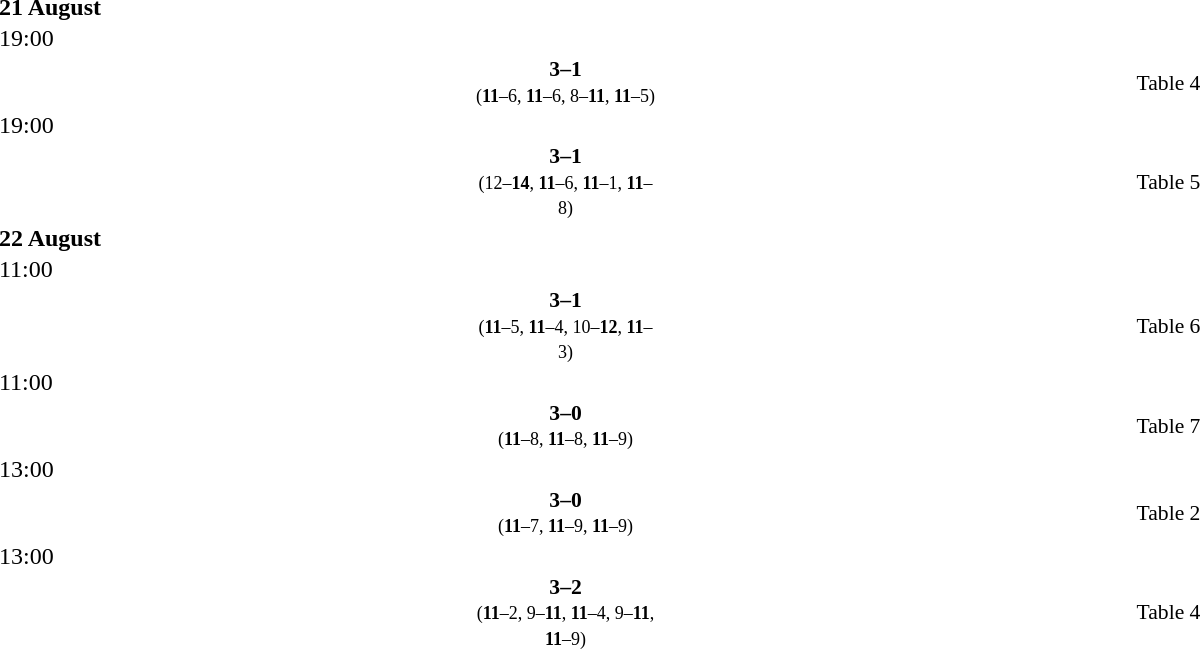<table style="width:100%;" cellspacing="1">
<tr>
<th width=25%></th>
<th width=10%></th>
<th width=25%></th>
</tr>
<tr>
<td><strong>21 August</strong></td>
</tr>
<tr>
<td>19:00</td>
</tr>
<tr style=font-size:90%>
<td align=right><strong></strong></td>
<td align=center><strong> 3–1 </strong><br><small>(<strong>11</strong>–6, <strong>11</strong>–6, 8–<strong>11</strong>, <strong>11</strong>–5)</small></td>
<td></td>
<td>Table 4</td>
</tr>
<tr>
<td>19:00</td>
</tr>
<tr style=font-size:90%>
<td align=right><strong></strong></td>
<td align=center><strong> 3–1 </strong><br><small>(12–<strong>14</strong>, <strong>11</strong>–6, <strong>11</strong>–1, <strong>11</strong>–8)</small></td>
<td></td>
<td>Table 5</td>
</tr>
<tr>
<td><strong>22 August</strong></td>
</tr>
<tr>
<td>11:00</td>
</tr>
<tr style=font-size:90%>
<td align=right><strong></strong></td>
<td align=center><strong> 3–1 </strong><br><small>(<strong>11</strong>–5, <strong>11</strong>–4, 10–<strong>12</strong>, <strong>11</strong>–3)</small></td>
<td></td>
<td>Table 6</td>
</tr>
<tr>
<td>11:00</td>
</tr>
<tr style=font-size:90%>
<td align=right><strong></strong></td>
<td align=center><strong> 3–0 </strong><br><small>(<strong>11</strong>–8, <strong>11</strong>–8, <strong>11</strong>–9)</small></td>
<td></td>
<td>Table 7</td>
</tr>
<tr>
<td>13:00</td>
</tr>
<tr style=font-size:90%>
<td align=right><strong></strong></td>
<td align=center><strong> 3–0 </strong><br><small>(<strong>11</strong>–7, <strong>11</strong>–9, <strong>11</strong>–9)</small></td>
<td></td>
<td>Table 2</td>
</tr>
<tr>
<td>13:00</td>
</tr>
<tr style=font-size:90%>
<td align=right><strong></strong></td>
<td align=center><strong> 3–2 </strong><br><small>(<strong>11</strong>–2, 9–<strong>11</strong>, <strong>11</strong>–4, 9–<strong>11</strong>, <strong>11</strong>–9)</small></td>
<td></td>
<td>Table 4</td>
</tr>
</table>
